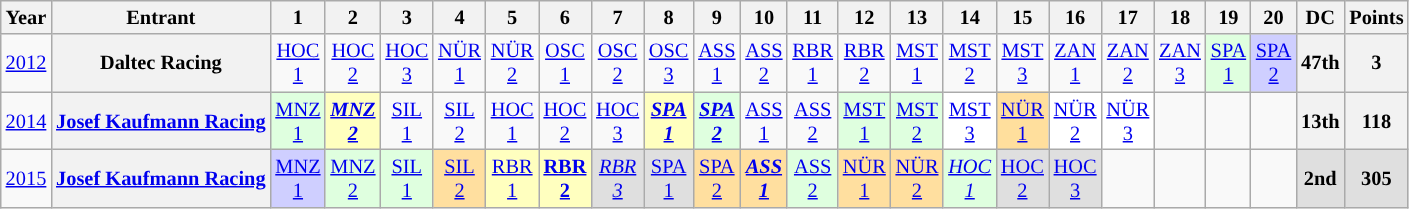<table class="wikitable" style="text-align:center; font-size:85%">
<tr>
<th>Year</th>
<th>Entrant</th>
<th>1</th>
<th>2</th>
<th>3</th>
<th>4</th>
<th>5</th>
<th>6</th>
<th>7</th>
<th>8</th>
<th>9</th>
<th>10</th>
<th>11</th>
<th>12</th>
<th>13</th>
<th>14</th>
<th>15</th>
<th>16</th>
<th>17</th>
<th>18</th>
<th>19</th>
<th>20</th>
<th>DC</th>
<th>Points</th>
</tr>
<tr>
<td><a href='#'>2012</a></td>
<th>Daltec Racing</th>
<td style="background:#;"><a href='#'>HOC<br>1</a><br></td>
<td style="background:#;"><a href='#'>HOC<br>2</a><br></td>
<td style="background:#;"><a href='#'>HOC<br>3</a><br></td>
<td style="background:#;"><a href='#'>NÜR<br>1</a><br></td>
<td style="background:#;"><a href='#'>NÜR<br>2</a><br></td>
<td style="background:#;"><a href='#'>OSC<br>1</a><br></td>
<td style="background:#;"><a href='#'>OSC<br>2</a><br></td>
<td style="background:#;"><a href='#'>OSC<br>3</a><br></td>
<td style="background:#;"><a href='#'>ASS<br>1</a><br></td>
<td style="background:#;"><a href='#'>ASS<br>2</a><br></td>
<td style="background:#;"><a href='#'>RBR<br>1</a><br></td>
<td style="background:#;"><a href='#'>RBR<br>2</a><br></td>
<td style="background:#;"><a href='#'>MST<br>1</a><br></td>
<td style="background:#;"><a href='#'>MST<br>2</a><br></td>
<td style="background:#;"><a href='#'>MST<br>3</a><br></td>
<td style="background:#;"><a href='#'>ZAN<br>1</a><br></td>
<td style="background:#;"><a href='#'>ZAN<br>2</a><br></td>
<td style="background:#;"><a href='#'>ZAN<br>3</a><br></td>
<td style="background:#dfffdf;"><a href='#'>SPA<br>1</a><br></td>
<td style="background:#cfcfff;"><a href='#'>SPA<br>2</a><br></td>
<th>47th</th>
<th>3</th>
</tr>
<tr>
<td><a href='#'>2014</a></td>
<th nowrap><a href='#'>Josef Kaufmann Racing</a></th>
<td style="background:#dfffdf;"><a href='#'>MNZ<br>1</a><br></td>
<td style="background:#ffffbf;"><strong><em><a href='#'>MNZ<br>2</a></em></strong><br></td>
<td style="background:#;"><a href='#'>SIL<br>1</a><br></td>
<td style="background:#;"><a href='#'>SIL<br>2</a><br></td>
<td style="background:#;"><a href='#'>HOC<br>1</a><br></td>
<td style="background:#;"><a href='#'>HOC<br>2</a><br></td>
<td style="background:#;"><a href='#'>HOC<br>3</a><br></td>
<td style="background:#ffffbf;"><strong><em><a href='#'>SPA<br>1</a></em></strong><br></td>
<td style="background:#dfffdf;"><strong><em><a href='#'>SPA<br>2</a></em></strong><br></td>
<td style="background:#;"><a href='#'>ASS<br>1</a><br></td>
<td style="background:#;"><a href='#'>ASS<br>2</a><br></td>
<td style="background:#dfffdf;"><a href='#'>MST<br>1</a><br></td>
<td style="background:#dfffdf;"><a href='#'>MST<br>2</a><br></td>
<td style="background:#FFFFFF;"><a href='#'>MST<br>3</a><br></td>
<td style="background:#ffdf9d;"><a href='#'>NÜR<br>1</a><br></td>
<td style="background:#ffffff;"><a href='#'>NÜR<br>2</a><br></td>
<td style="background:#FFFFFF;"><a href='#'>NÜR<br>3</a><br></td>
<td></td>
<td></td>
<td></td>
<th>13th</th>
<th>118</th>
</tr>
<tr>
<td><a href='#'>2015</a></td>
<th nowrap><a href='#'>Josef Kaufmann Racing</a></th>
<td style="background:#cfcfff;"><a href='#'>MNZ<br>1</a><br></td>
<td style="background:#dfffdf;"><a href='#'>MNZ<br>2</a><br></td>
<td style="background:#dfffdf;"><a href='#'>SIL<br>1</a><br></td>
<td style="background:#ffdf9f;"><a href='#'>SIL<br>2</a><br></td>
<td style="background:#ffffbf;"><a href='#'>RBR<br>1</a><br></td>
<td style="background:#ffffbf;"><strong><a href='#'>RBR<br>2</a></strong><br></td>
<td style="background:#dfdfdf;"><em><a href='#'>RBR<br>3</a></em><br></td>
<td style="background:#dfdfdf;"><a href='#'>SPA<br>1</a><br></td>
<td style="background:#ffdf9f;"><a href='#'>SPA<br>2</a><br></td>
<td style="background:#ffdf9f;"><strong><em><a href='#'>ASS<br>1</a></em></strong><br></td>
<td style="background:#dfffdf;"><a href='#'>ASS<br>2</a><br></td>
<td style="background:#ffdf9f;"><a href='#'>NÜR<br>1</a><br></td>
<td style="background:#ffdf9f;"><a href='#'>NÜR<br>2</a><br></td>
<td style="background:#dfffdf;"><em><a href='#'>HOC<br>1</a></em><br></td>
<td style="background:#dfdfdf;"><a href='#'>HOC<br>2</a><br></td>
<td style="background:#dfdfdf;"><a href='#'>HOC<br>3</a><br></td>
<td></td>
<td></td>
<td></td>
<td></td>
<th style="background:#dfdfdf;">2nd</th>
<th style="background:#dfdfdf;">305</th>
</tr>
</table>
